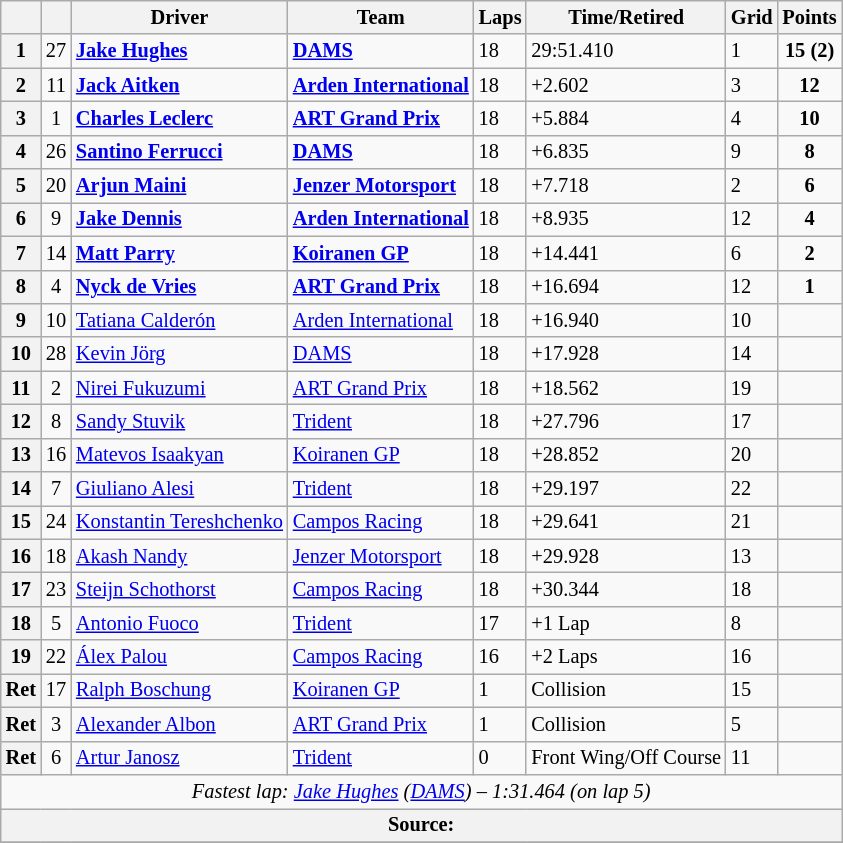<table class="wikitable" style="font-size:85%">
<tr>
<th></th>
<th></th>
<th>Driver</th>
<th>Team</th>
<th>Laps</th>
<th>Time/Retired</th>
<th>Grid</th>
<th>Points</th>
</tr>
<tr>
<th>1</th>
<td align="center">27</td>
<td> <strong><a href='#'>Jake Hughes</a></strong></td>
<td><strong><a href='#'>DAMS</a></strong></td>
<td>18</td>
<td>29:51.410</td>
<td>1</td>
<td align="center"><strong>15 (2)</strong></td>
</tr>
<tr>
<th>2</th>
<td align="center">11</td>
<td> <strong><a href='#'>Jack Aitken</a></strong></td>
<td><strong><a href='#'>Arden International</a></strong></td>
<td>18</td>
<td>+2.602</td>
<td>3</td>
<td align="center"><strong>12</strong></td>
</tr>
<tr>
<th>3</th>
<td align="center">1</td>
<td> <strong><a href='#'>Charles Leclerc</a></strong></td>
<td><strong><a href='#'>ART Grand Prix</a></strong></td>
<td>18</td>
<td>+5.884</td>
<td>4</td>
<td align="center"><strong>10</strong></td>
</tr>
<tr>
<th>4</th>
<td align="center">26</td>
<td> <strong><a href='#'>Santino Ferrucci</a></strong></td>
<td><strong><a href='#'>DAMS</a></strong></td>
<td>18</td>
<td>+6.835</td>
<td>9</td>
<td align="center"><strong>8</strong></td>
</tr>
<tr>
<th>5</th>
<td align="center">20</td>
<td> <strong><a href='#'>Arjun Maini</a></strong></td>
<td><strong><a href='#'>Jenzer Motorsport</a></strong></td>
<td>18</td>
<td>+7.718</td>
<td>2</td>
<td align="center"><strong>6</strong></td>
</tr>
<tr>
<th>6</th>
<td align="center">9</td>
<td> <strong><a href='#'>Jake Dennis</a></strong></td>
<td><strong><a href='#'>Arden International</a></strong></td>
<td>18</td>
<td>+8.935</td>
<td>12</td>
<td align="center"><strong>4</strong></td>
</tr>
<tr>
<th>7</th>
<td align="center">14</td>
<td> <strong><a href='#'>Matt Parry</a></strong></td>
<td><strong><a href='#'>Koiranen GP</a></strong></td>
<td>18</td>
<td>+14.441</td>
<td>6</td>
<td align="center"><strong>2</strong></td>
</tr>
<tr>
<th>8</th>
<td align="center">4</td>
<td> <strong><a href='#'>Nyck de Vries</a></strong></td>
<td><strong><a href='#'>ART Grand Prix</a></strong></td>
<td>18</td>
<td>+16.694</td>
<td>12</td>
<td align="center"><strong>1</strong></td>
</tr>
<tr>
<th>9</th>
<td align="center">10</td>
<td> <a href='#'>Tatiana Calderón</a></td>
<td><a href='#'>Arden International</a></td>
<td>18</td>
<td>+16.940</td>
<td>10</td>
<td></td>
</tr>
<tr>
<th>10</th>
<td align="center">28</td>
<td> <a href='#'>Kevin Jörg</a></td>
<td><a href='#'>DAMS</a></td>
<td>18</td>
<td>+17.928</td>
<td>14</td>
<td></td>
</tr>
<tr>
<th>11</th>
<td align="center">2</td>
<td> <a href='#'>Nirei Fukuzumi</a></td>
<td><a href='#'>ART Grand Prix</a></td>
<td>18</td>
<td>+18.562</td>
<td>19</td>
<td></td>
</tr>
<tr>
<th>12</th>
<td align="center">8</td>
<td> <a href='#'>Sandy Stuvik</a></td>
<td><a href='#'>Trident</a></td>
<td>18</td>
<td>+27.796</td>
<td>17</td>
<td></td>
</tr>
<tr>
<th>13</th>
<td align="center">16</td>
<td> <a href='#'>Matevos Isaakyan</a></td>
<td><a href='#'>Koiranen GP</a></td>
<td>18</td>
<td>+28.852</td>
<td>20</td>
<td></td>
</tr>
<tr>
<th>14</th>
<td align="center">7</td>
<td> <a href='#'>Giuliano Alesi</a></td>
<td><a href='#'>Trident</a></td>
<td>18</td>
<td>+29.197</td>
<td>22</td>
<td></td>
</tr>
<tr>
<th>15</th>
<td align="center">24</td>
<td> <a href='#'>Konstantin Tereshchenko</a></td>
<td><a href='#'>Campos Racing</a></td>
<td>18</td>
<td>+29.641</td>
<td>21</td>
<td></td>
</tr>
<tr>
<th>16</th>
<td align="center">18</td>
<td> <a href='#'>Akash Nandy</a></td>
<td><a href='#'>Jenzer Motorsport</a></td>
<td>18</td>
<td>+29.928</td>
<td>13</td>
<td></td>
</tr>
<tr>
<th>17</th>
<td align="center">23</td>
<td> <a href='#'>Steijn Schothorst</a></td>
<td><a href='#'>Campos Racing</a></td>
<td>18</td>
<td>+30.344</td>
<td>18</td>
<td></td>
</tr>
<tr>
<th>18</th>
<td align="center">5</td>
<td> <a href='#'>Antonio Fuoco</a></td>
<td><a href='#'>Trident</a></td>
<td>17</td>
<td>+1 Lap</td>
<td>8</td>
<td></td>
</tr>
<tr>
<th>19</th>
<td align="center">22</td>
<td> <a href='#'>Álex Palou</a></td>
<td><a href='#'>Campos Racing</a></td>
<td>16</td>
<td>+2 Laps</td>
<td>16</td>
<td></td>
</tr>
<tr>
<th>Ret</th>
<td align="center">17</td>
<td> <a href='#'>Ralph Boschung</a></td>
<td><a href='#'>Koiranen GP</a></td>
<td>1</td>
<td>Collision</td>
<td>15</td>
<td></td>
</tr>
<tr>
<th>Ret</th>
<td align="center">3</td>
<td> <a href='#'>Alexander Albon</a></td>
<td><a href='#'>ART Grand Prix</a></td>
<td>1</td>
<td>Collision</td>
<td>5</td>
<td></td>
</tr>
<tr>
<th>Ret</th>
<td align="center">6</td>
<td> <a href='#'>Artur Janosz</a></td>
<td><a href='#'>Trident</a></td>
<td>0</td>
<td>Front Wing/Off Course</td>
<td>11</td>
<td></td>
</tr>
<tr>
<td colspan="8" align="center"><em>Fastest lap:  <a href='#'>Jake Hughes</a> (<a href='#'>DAMS</a>) – 1:31.464 (on lap 5)</em></td>
</tr>
<tr>
<th colspan="8">Source:</th>
</tr>
<tr>
</tr>
</table>
